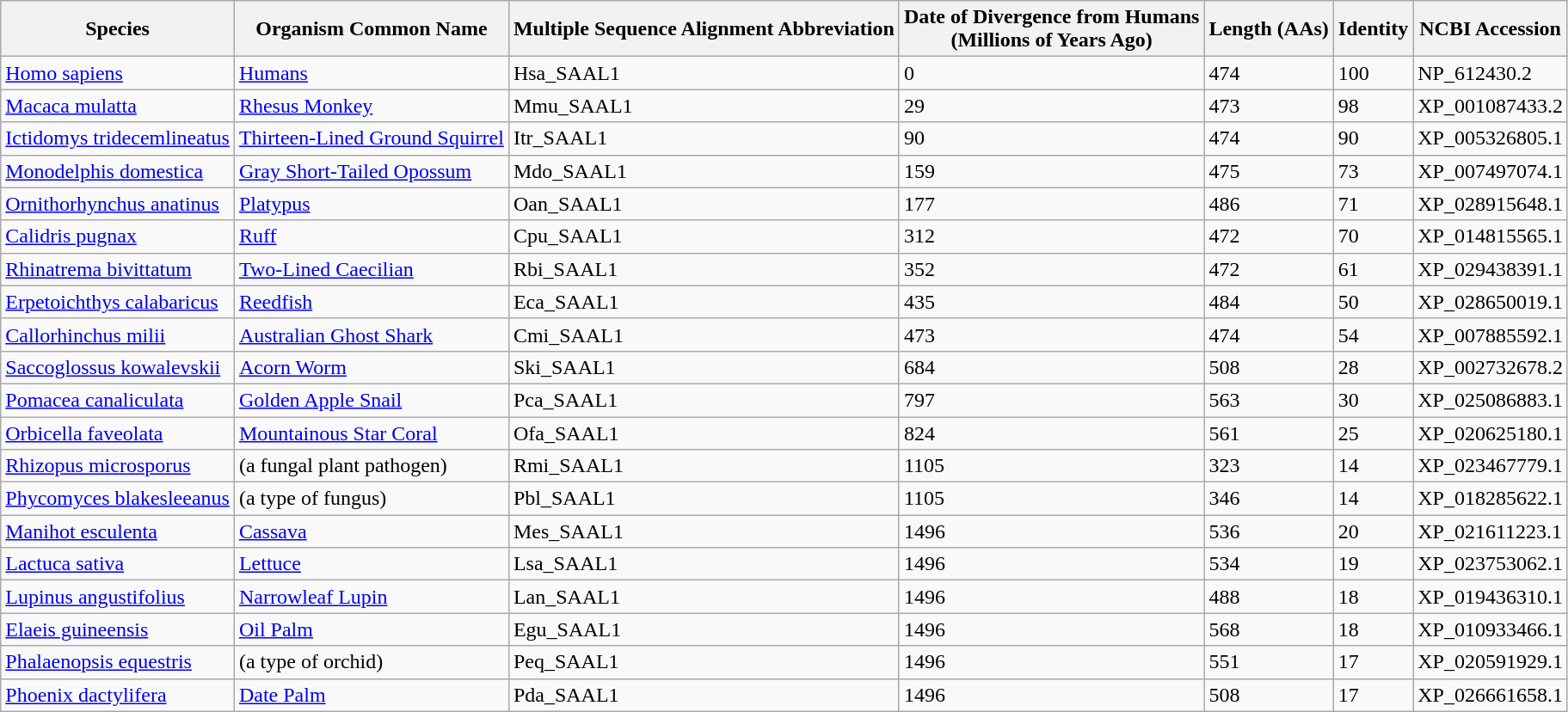<table class="wikitable">
<tr>
<th>Species</th>
<th>Organism Common Name</th>
<th>Multiple Sequence Alignment Abbreviation</th>
<th>Date of Divergence from Humans<br>(Millions of Years Ago)</th>
<th>Length (AAs)</th>
<th>Identity</th>
<th>NCBI Accession</th>
</tr>
<tr>
<td><a href='#'>Homo sapiens</a></td>
<td><a href='#'>Humans</a></td>
<td>Hsa_SAAL1</td>
<td>0</td>
<td>474</td>
<td>100</td>
<td>NP_612430.2</td>
</tr>
<tr>
<td><a href='#'>Macaca mulatta</a></td>
<td><a href='#'>Rhesus Monkey</a></td>
<td>Mmu_SAAL1</td>
<td>29</td>
<td>473</td>
<td>98</td>
<td>XP_001087433.2</td>
</tr>
<tr>
<td><a href='#'>Ictidomys tridecemlineatus</a></td>
<td><a href='#'>Thirteen-Lined Ground Squirrel</a></td>
<td>Itr_SAAL1</td>
<td>90</td>
<td>474</td>
<td>90</td>
<td>XP_005326805.1</td>
</tr>
<tr>
<td><a href='#'>Monodelphis domestica</a></td>
<td><a href='#'>Gray Short-Tailed Opossum</a></td>
<td>Mdo_SAAL1</td>
<td>159</td>
<td>475</td>
<td>73</td>
<td>XP_007497074.1</td>
</tr>
<tr>
<td><a href='#'>Ornithorhynchus anatinus</a></td>
<td><a href='#'>Platypus</a></td>
<td>Oan_SAAL1</td>
<td>177</td>
<td>486</td>
<td>71</td>
<td>XP_028915648.1</td>
</tr>
<tr>
<td><a href='#'>Calidris pugnax</a></td>
<td><a href='#'>Ruff</a></td>
<td>Cpu_SAAL1</td>
<td>312</td>
<td>472</td>
<td>70</td>
<td>XP_014815565.1</td>
</tr>
<tr>
<td><a href='#'>Rhinatrema bivittatum</a></td>
<td><a href='#'>Two-Lined Caecilian</a></td>
<td>Rbi_SAAL1</td>
<td>352</td>
<td>472</td>
<td>61</td>
<td>XP_029438391.1</td>
</tr>
<tr>
<td><a href='#'>Erpetoichthys calabaricus</a></td>
<td><a href='#'>Reedfish</a></td>
<td>Eca_SAAL1</td>
<td>435</td>
<td>484</td>
<td>50</td>
<td>XP_028650019.1</td>
</tr>
<tr>
<td><a href='#'>Callorhinchus milii</a></td>
<td><a href='#'>Australian Ghost Shark</a></td>
<td>Cmi_SAAL1</td>
<td>473</td>
<td>474</td>
<td>54</td>
<td>XP_007885592.1</td>
</tr>
<tr>
<td><a href='#'>Saccoglossus kowalevskii</a></td>
<td><a href='#'>Acorn Worm</a></td>
<td>Ski_SAAL1</td>
<td>684</td>
<td>508</td>
<td>28</td>
<td>XP_002732678.2</td>
</tr>
<tr>
<td><a href='#'>Pomacea canaliculata</a></td>
<td><a href='#'>Golden Apple Snail</a></td>
<td>Pca_SAAL1</td>
<td>797</td>
<td>563</td>
<td>30</td>
<td>XP_025086883.1</td>
</tr>
<tr>
<td><a href='#'>Orbicella faveolata</a></td>
<td><a href='#'>Mountainous Star Coral</a></td>
<td>Ofa_SAAL1</td>
<td>824</td>
<td>561</td>
<td>25</td>
<td>XP_020625180.1</td>
</tr>
<tr>
<td><a href='#'>Rhizopus microsporus</a></td>
<td>(a fungal plant pathogen)</td>
<td>Rmi_SAAL1</td>
<td>1105</td>
<td>323</td>
<td>14</td>
<td>XP_023467779.1</td>
</tr>
<tr>
<td><a href='#'>Phycomyces blakesleeanus</a></td>
<td>(a type of fungus)</td>
<td>Pbl_SAAL1</td>
<td>1105</td>
<td>346</td>
<td>14</td>
<td>XP_018285622.1</td>
</tr>
<tr>
<td><a href='#'>Manihot esculenta</a></td>
<td><a href='#'>Cassava</a></td>
<td>Mes_SAAL1</td>
<td>1496</td>
<td>536</td>
<td>20</td>
<td>XP_021611223.1</td>
</tr>
<tr>
<td><a href='#'>Lactuca sativa</a></td>
<td><a href='#'>Lettuce</a></td>
<td>Lsa_SAAL1</td>
<td>1496</td>
<td>534</td>
<td>19</td>
<td>XP_023753062.1</td>
</tr>
<tr>
<td><a href='#'>Lupinus angustifolius</a></td>
<td><a href='#'>Narrowleaf Lupin</a></td>
<td>Lan_SAAL1</td>
<td>1496</td>
<td>488</td>
<td>18</td>
<td>XP_019436310.1</td>
</tr>
<tr>
<td><a href='#'>Elaeis guineensis</a></td>
<td><a href='#'>Oil Palm</a></td>
<td>Egu_SAAL1</td>
<td>1496</td>
<td>568</td>
<td>18</td>
<td>XP_010933466.1</td>
</tr>
<tr>
<td><a href='#'>Phalaenopsis equestris</a></td>
<td>(a type of orchid)</td>
<td>Peq_SAAL1</td>
<td>1496</td>
<td>551</td>
<td>17</td>
<td>XP_020591929.1</td>
</tr>
<tr>
<td><a href='#'>Phoenix dactylifera</a></td>
<td><a href='#'>Date Palm</a></td>
<td>Pda_SAAL1</td>
<td>1496</td>
<td>508</td>
<td>17</td>
<td>XP_026661658.1</td>
</tr>
</table>
